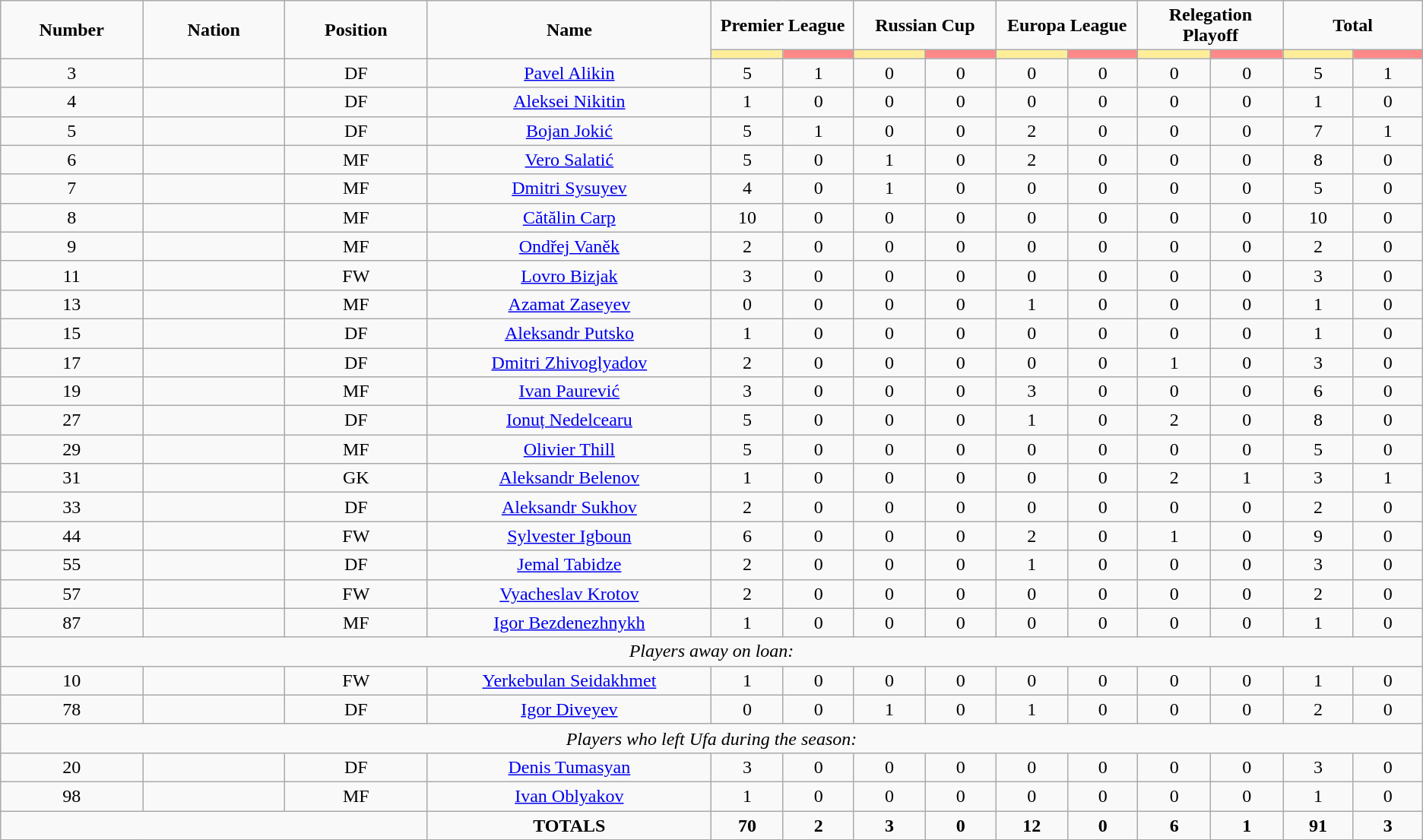<table class="wikitable" style="font-size: 100%; text-align: center;">
<tr>
<td rowspan="2" width="10%" align="center"><strong>Number</strong></td>
<td rowspan="2" width="10%" align="center"><strong>Nation</strong></td>
<td rowspan="2" width="10%" align="center"><strong>Position</strong></td>
<td rowspan="2" width="20%" align="center"><strong>Name</strong></td>
<td colspan="2" align="center"><strong>Premier League</strong></td>
<td colspan="2" align="center"><strong>Russian Cup</strong></td>
<td colspan="2" align="center"><strong>Europa League</strong></td>
<td colspan="2" align="center"><strong>Relegation Playoff</strong></td>
<td colspan="2" align="center"><strong>Total</strong></td>
</tr>
<tr>
<th width=60 style="background: #FFEE99"></th>
<th width=60 style="background: #FF8888"></th>
<th width=60 style="background: #FFEE99"></th>
<th width=60 style="background: #FF8888"></th>
<th width=60 style="background: #FFEE99"></th>
<th width=60 style="background: #FF8888"></th>
<th width=60 style="background: #FFEE99"></th>
<th width=60 style="background: #FF8888"></th>
<th width=60 style="background: #FFEE99"></th>
<th width=60 style="background: #FF8888"></th>
</tr>
<tr>
<td>3</td>
<td></td>
<td>DF</td>
<td><a href='#'>Pavel Alikin</a></td>
<td>5</td>
<td>1</td>
<td>0</td>
<td>0</td>
<td>0</td>
<td>0</td>
<td>0</td>
<td>0</td>
<td>5</td>
<td>1</td>
</tr>
<tr>
<td>4</td>
<td></td>
<td>DF</td>
<td><a href='#'>Aleksei Nikitin</a></td>
<td>1</td>
<td>0</td>
<td>0</td>
<td>0</td>
<td>0</td>
<td>0</td>
<td>0</td>
<td>0</td>
<td>1</td>
<td>0</td>
</tr>
<tr>
<td>5</td>
<td></td>
<td>DF</td>
<td><a href='#'>Bojan Jokić</a></td>
<td>5</td>
<td>1</td>
<td>0</td>
<td>0</td>
<td>2</td>
<td>0</td>
<td>0</td>
<td>0</td>
<td>7</td>
<td>1</td>
</tr>
<tr>
<td>6</td>
<td></td>
<td>MF</td>
<td><a href='#'>Vero Salatić</a></td>
<td>5</td>
<td>0</td>
<td>1</td>
<td>0</td>
<td>2</td>
<td>0</td>
<td>0</td>
<td>0</td>
<td>8</td>
<td>0</td>
</tr>
<tr>
<td>7</td>
<td></td>
<td>MF</td>
<td><a href='#'>Dmitri Sysuyev</a></td>
<td>4</td>
<td>0</td>
<td>1</td>
<td>0</td>
<td>0</td>
<td>0</td>
<td>0</td>
<td>0</td>
<td>5</td>
<td>0</td>
</tr>
<tr>
<td>8</td>
<td></td>
<td>MF</td>
<td><a href='#'>Cătălin Carp</a></td>
<td>10</td>
<td>0</td>
<td>0</td>
<td>0</td>
<td>0</td>
<td>0</td>
<td>0</td>
<td>0</td>
<td>10</td>
<td>0</td>
</tr>
<tr>
<td>9</td>
<td></td>
<td>MF</td>
<td><a href='#'>Ondřej Vaněk</a></td>
<td>2</td>
<td>0</td>
<td>0</td>
<td>0</td>
<td>0</td>
<td>0</td>
<td>0</td>
<td>0</td>
<td>2</td>
<td>0</td>
</tr>
<tr>
<td>11</td>
<td></td>
<td>FW</td>
<td><a href='#'>Lovro Bizjak</a></td>
<td>3</td>
<td>0</td>
<td>0</td>
<td>0</td>
<td>0</td>
<td>0</td>
<td>0</td>
<td>0</td>
<td>3</td>
<td>0</td>
</tr>
<tr>
<td>13</td>
<td></td>
<td>MF</td>
<td><a href='#'>Azamat Zaseyev</a></td>
<td>0</td>
<td>0</td>
<td>0</td>
<td>0</td>
<td>1</td>
<td>0</td>
<td>0</td>
<td>0</td>
<td>1</td>
<td>0</td>
</tr>
<tr>
<td>15</td>
<td></td>
<td>DF</td>
<td><a href='#'>Aleksandr Putsko</a></td>
<td>1</td>
<td>0</td>
<td>0</td>
<td>0</td>
<td>0</td>
<td>0</td>
<td>0</td>
<td>0</td>
<td>1</td>
<td>0</td>
</tr>
<tr>
<td>17</td>
<td></td>
<td>DF</td>
<td><a href='#'>Dmitri Zhivoglyadov</a></td>
<td>2</td>
<td>0</td>
<td>0</td>
<td>0</td>
<td>0</td>
<td>0</td>
<td>1</td>
<td>0</td>
<td>3</td>
<td>0</td>
</tr>
<tr>
<td>19</td>
<td></td>
<td>MF</td>
<td><a href='#'>Ivan Paurević</a></td>
<td>3</td>
<td>0</td>
<td>0</td>
<td>0</td>
<td>3</td>
<td>0</td>
<td>0</td>
<td>0</td>
<td>6</td>
<td>0</td>
</tr>
<tr>
<td>27</td>
<td></td>
<td>DF</td>
<td><a href='#'>Ionuț Nedelcearu</a></td>
<td>5</td>
<td>0</td>
<td>0</td>
<td>0</td>
<td>1</td>
<td>0</td>
<td>2</td>
<td>0</td>
<td>8</td>
<td>0</td>
</tr>
<tr>
<td>29</td>
<td></td>
<td>MF</td>
<td><a href='#'>Olivier Thill</a></td>
<td>5</td>
<td>0</td>
<td>0</td>
<td>0</td>
<td>0</td>
<td>0</td>
<td>0</td>
<td>0</td>
<td>5</td>
<td>0</td>
</tr>
<tr>
<td>31</td>
<td></td>
<td>GK</td>
<td><a href='#'>Aleksandr Belenov</a></td>
<td>1</td>
<td>0</td>
<td>0</td>
<td>0</td>
<td>0</td>
<td>0</td>
<td>2</td>
<td>1</td>
<td>3</td>
<td>1</td>
</tr>
<tr>
<td>33</td>
<td></td>
<td>DF</td>
<td><a href='#'>Aleksandr Sukhov</a></td>
<td>2</td>
<td>0</td>
<td>0</td>
<td>0</td>
<td>0</td>
<td>0</td>
<td>0</td>
<td>0</td>
<td>2</td>
<td>0</td>
</tr>
<tr>
<td>44</td>
<td></td>
<td>FW</td>
<td><a href='#'>Sylvester Igboun</a></td>
<td>6</td>
<td>0</td>
<td>0</td>
<td>0</td>
<td>2</td>
<td>0</td>
<td>1</td>
<td>0</td>
<td>9</td>
<td>0</td>
</tr>
<tr>
<td>55</td>
<td></td>
<td>DF</td>
<td><a href='#'>Jemal Tabidze</a></td>
<td>2</td>
<td>0</td>
<td>0</td>
<td>0</td>
<td>1</td>
<td>0</td>
<td>0</td>
<td>0</td>
<td>3</td>
<td>0</td>
</tr>
<tr>
<td>57</td>
<td></td>
<td>FW</td>
<td><a href='#'>Vyacheslav Krotov</a></td>
<td>2</td>
<td>0</td>
<td>0</td>
<td>0</td>
<td>0</td>
<td>0</td>
<td>0</td>
<td>0</td>
<td>2</td>
<td>0</td>
</tr>
<tr>
<td>87</td>
<td></td>
<td>MF</td>
<td><a href='#'>Igor Bezdenezhnykh</a></td>
<td>1</td>
<td>0</td>
<td>0</td>
<td>0</td>
<td>0</td>
<td>0</td>
<td>0</td>
<td>0</td>
<td>1</td>
<td>0</td>
</tr>
<tr>
<td colspan="14"><em>Players away on loan:</em></td>
</tr>
<tr>
<td>10</td>
<td></td>
<td>FW</td>
<td><a href='#'>Yerkebulan Seidakhmet</a></td>
<td>1</td>
<td>0</td>
<td>0</td>
<td>0</td>
<td>0</td>
<td>0</td>
<td>0</td>
<td>0</td>
<td>1</td>
<td>0</td>
</tr>
<tr>
<td>78</td>
<td></td>
<td>DF</td>
<td><a href='#'>Igor Diveyev</a></td>
<td>0</td>
<td>0</td>
<td>1</td>
<td>0</td>
<td>1</td>
<td>0</td>
<td>0</td>
<td>0</td>
<td>2</td>
<td>0</td>
</tr>
<tr>
<td colspan="14"><em>Players who left Ufa during the season:</em></td>
</tr>
<tr>
<td>20</td>
<td></td>
<td>DF</td>
<td><a href='#'>Denis Tumasyan</a></td>
<td>3</td>
<td>0</td>
<td>0</td>
<td>0</td>
<td>0</td>
<td>0</td>
<td>0</td>
<td>0</td>
<td>3</td>
<td>0</td>
</tr>
<tr>
<td>98</td>
<td></td>
<td>MF</td>
<td><a href='#'>Ivan Oblyakov</a></td>
<td>1</td>
<td>0</td>
<td>0</td>
<td>0</td>
<td>0</td>
<td>0</td>
<td>0</td>
<td>0</td>
<td>1</td>
<td>0</td>
</tr>
<tr>
<td colspan="3"></td>
<td><strong>TOTALS</strong></td>
<td><strong>70</strong></td>
<td><strong>2</strong></td>
<td><strong>3</strong></td>
<td><strong>0</strong></td>
<td><strong>12</strong></td>
<td><strong>0</strong></td>
<td><strong>6</strong></td>
<td><strong>1</strong></td>
<td><strong>91</strong></td>
<td><strong>3</strong></td>
</tr>
</table>
